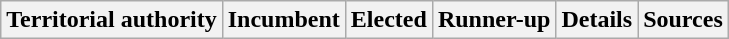<table class="wikitable sortable" style="text-align:left">
<tr>
<th>Territorial authority</th>
<th>Incumbent</th>
<th>Elected</th>
<th>Runner-up</th>
<th>Details</th>
<th>Sources<br>








































































</th>
</tr>
</table>
